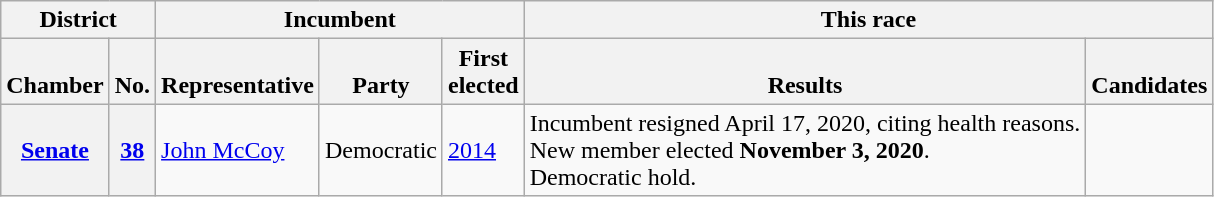<table class="wikitable sortable">
<tr valign=bottom>
<th colspan="2">District</th>
<th colspan="3">Incumbent</th>
<th colspan="2">This race</th>
</tr>
<tr valign=bottom>
<th>Chamber</th>
<th>No.</th>
<th>Representative</th>
<th>Party</th>
<th>First<br>elected</th>
<th>Results</th>
<th>Candidates</th>
</tr>
<tr>
<th><a href='#'>Senate</a></th>
<th><a href='#'>38</a></th>
<td><a href='#'>John McCoy</a></td>
<td>Democratic</td>
<td><a href='#'>2014</a></td>
<td>Incumbent resigned April 17, 2020, citing health reasons.<br>New member elected <strong>November 3, 2020</strong>.<br>Democratic hold.</td>
<td nowrap></td>
</tr>
</table>
